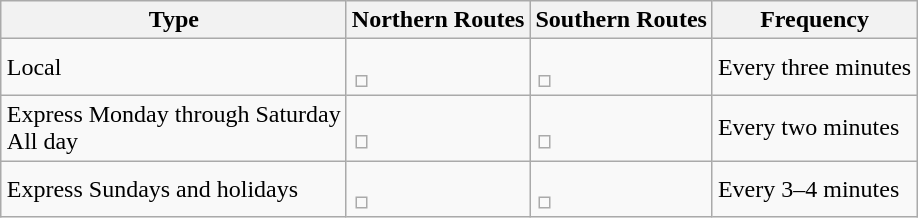<table class="wikitable" style="margin-left: auto; margin-right: auto; border: none;">
<tr>
<th>Type</th>
<th>Northern Routes</th>
<th>Southern Routes</th>
<th>Frequency</th>
</tr>
<tr>
<td>Local</td>
<td><br><table style="border:0px;">
<tr>
<td></td>
</tr>
</table>
</td>
<td><br><table style="border:0px;">
<tr>
<td></td>
</tr>
</table>
</td>
<td>Every three minutes</td>
</tr>
<tr>
<td>Express Monday through Saturday<br>All day</td>
<td><br><table style="border:0px;">
<tr>
<td></td>
</tr>
</table>
</td>
<td><br><table style="border:0px;">
<tr>
<td></td>
</tr>
</table>
</td>
<td>Every two minutes</td>
</tr>
<tr>
<td>Express Sundays and holidays</td>
<td><br><table style="border:0px;">
<tr>
<td></td>
</tr>
</table>
</td>
<td><br><table style="border:0px;">
<tr>
<td></td>
</tr>
</table>
</td>
<td>Every 3–4 minutes</td>
</tr>
</table>
